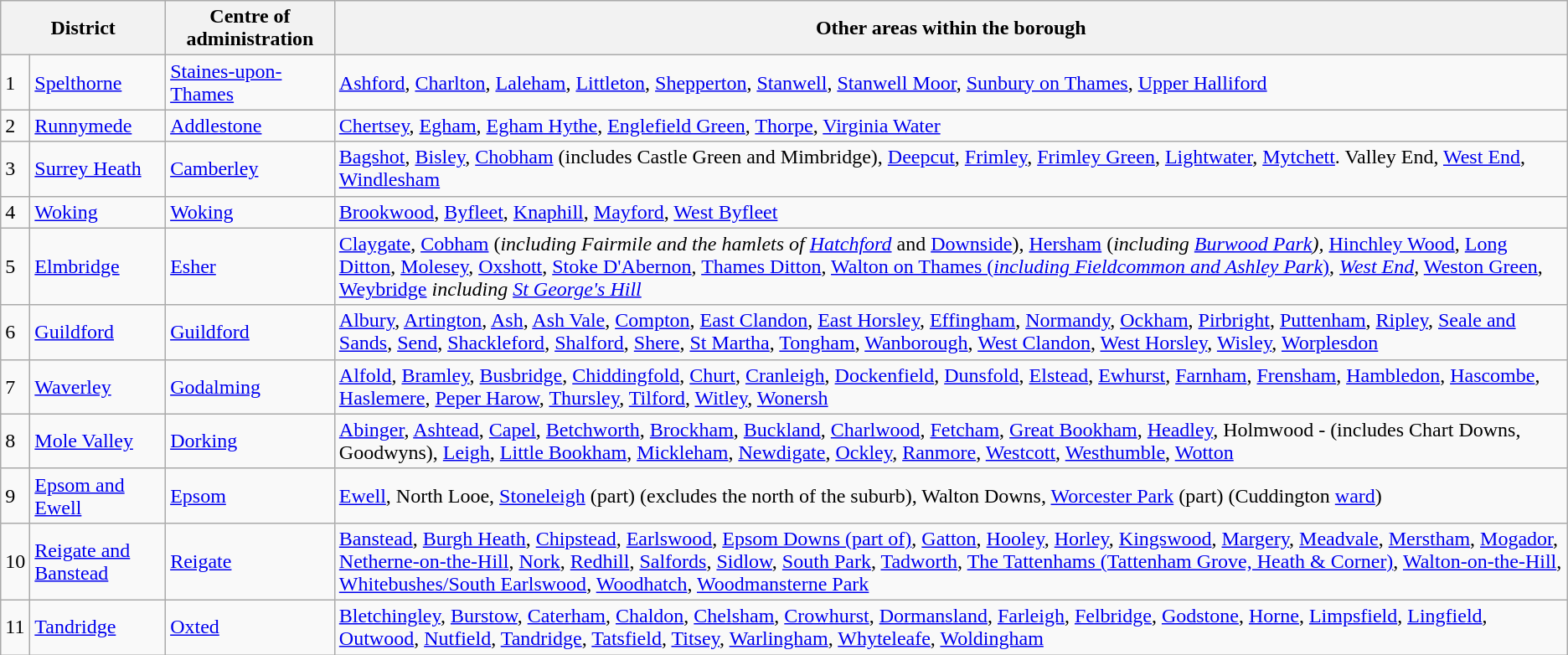<table class="wikitable">
<tr>
<th colspan="2">District</th>
<th>Centre of administration</th>
<th>Other areas within the borough</th>
</tr>
<tr>
<td>1</td>
<td><a href='#'>Spelthorne</a></td>
<td><a href='#'>Staines-upon-Thames</a></td>
<td><a href='#'>Ashford</a>, <a href='#'>Charlton</a>, <a href='#'>Laleham</a>, <a href='#'>Littleton</a>, <a href='#'>Shepperton</a>, <a href='#'>Stanwell</a>, <a href='#'>Stanwell Moor</a>, <a href='#'>Sunbury on Thames</a>, <a href='#'>Upper Halliford</a></td>
</tr>
<tr>
<td>2</td>
<td><a href='#'>Runnymede</a></td>
<td><a href='#'>Addlestone</a></td>
<td><a href='#'>Chertsey</a>, <a href='#'>Egham</a>, <a href='#'>Egham Hythe</a>, <a href='#'>Englefield Green</a>, <a href='#'>Thorpe</a>, <a href='#'>Virginia Water</a></td>
</tr>
<tr>
<td>3</td>
<td><a href='#'>Surrey Heath</a></td>
<td><a href='#'>Camberley</a></td>
<td><a href='#'>Bagshot</a>, <a href='#'>Bisley</a>, <a href='#'>Chobham</a> (includes Castle Green and Mimbridge), <a href='#'>Deepcut</a>, <a href='#'>Frimley</a>, <a href='#'>Frimley Green</a>, <a href='#'>Lightwater</a>, <a href='#'>Mytchett</a>. Valley End, <a href='#'>West End</a>, <a href='#'>Windlesham</a></td>
</tr>
<tr>
<td>4</td>
<td><a href='#'>Woking</a></td>
<td><a href='#'>Woking</a></td>
<td><a href='#'>Brookwood</a>, <a href='#'>Byfleet</a>, <a href='#'>Knaphill</a>, <a href='#'>Mayford</a>, <a href='#'>West Byfleet</a></td>
</tr>
<tr>
<td>5</td>
<td><a href='#'>Elmbridge</a></td>
<td><a href='#'>Esher</a></td>
<td><a href='#'>Claygate</a>, <a href='#'>Cobham</a> (<em>including Fairmile and the hamlets of <a href='#'>Hatchford</a></em> and <a href='#'>Downside</a>), <a href='#'>Hersham</a> (<em>including <a href='#'>Burwood Park</a>),</em> <a href='#'>Hinchley Wood</a>, <a href='#'>Long Ditton</a>, <a href='#'>Molesey</a>, <a href='#'>Oxshott</a>, <a href='#'>Stoke D'Abernon</a>, <a href='#'>Thames Ditton</a>, <a href='#'>Walton on Thames (<em>including Fieldcommon and Ashley Park</em>)</a>, <em><a href='#'>West End</a>,</em> <a href='#'>Weston Green</a>, <a href='#'>Weybridge</a> <em>including <a href='#'>St George's Hill</a></em></td>
</tr>
<tr>
<td>6</td>
<td><a href='#'>Guildford</a></td>
<td><a href='#'>Guildford</a></td>
<td><a href='#'>Albury</a>, <a href='#'>Artington</a>, <a href='#'>Ash</a>, <a href='#'>Ash Vale</a>, <a href='#'>Compton</a>, <a href='#'>East Clandon</a>, <a href='#'>East Horsley</a>, <a href='#'>Effingham</a>, <a href='#'>Normandy</a>, <a href='#'>Ockham</a>, <a href='#'>Pirbright</a>, <a href='#'>Puttenham</a>, <a href='#'>Ripley</a>, <a href='#'>Seale and Sands</a>, <a href='#'>Send</a>, <a href='#'>Shackleford</a>, <a href='#'>Shalford</a>, <a href='#'>Shere</a>, <a href='#'>St Martha</a>, <a href='#'>Tongham</a>, <a href='#'>Wanborough</a>, <a href='#'>West Clandon</a>, <a href='#'>West Horsley</a>, <a href='#'>Wisley</a>, <a href='#'>Worplesdon</a></td>
</tr>
<tr>
<td>7</td>
<td><a href='#'>Waverley</a></td>
<td><a href='#'>Godalming</a></td>
<td><a href='#'>Alfold</a>, <a href='#'>Bramley</a>, <a href='#'>Busbridge</a>, <a href='#'>Chiddingfold</a>, <a href='#'>Churt</a>, <a href='#'>Cranleigh</a>, <a href='#'>Dockenfield</a>, <a href='#'>Dunsfold</a>, <a href='#'>Elstead</a>, <a href='#'>Ewhurst</a>, <a href='#'>Farnham</a>, <a href='#'>Frensham</a>, <a href='#'>Hambledon</a>, <a href='#'>Hascombe</a>, <a href='#'>Haslemere</a>, <a href='#'>Peper Harow</a>, <a href='#'>Thursley</a>, <a href='#'>Tilford</a>, <a href='#'>Witley</a>, <a href='#'>Wonersh</a></td>
</tr>
<tr>
<td>8</td>
<td><a href='#'>Mole Valley</a></td>
<td><a href='#'>Dorking</a></td>
<td><a href='#'>Abinger</a>, <a href='#'>Ashtead</a>, <a href='#'>Capel</a>, <a href='#'>Betchworth</a>, <a href='#'>Brockham</a>, <a href='#'>Buckland</a>, <a href='#'>Charlwood</a>, <a href='#'>Fetcham</a>, <a href='#'>Great Bookham</a>, <a href='#'>Headley</a>, Holmwood  - (includes Chart Downs, Goodwyns), <a href='#'>Leigh</a>, <a href='#'>Little Bookham</a>, <a href='#'>Mickleham</a>, <a href='#'>Newdigate</a>, <a href='#'>Ockley</a>, <a href='#'>Ranmore</a>, <a href='#'>Westcott</a>, <a href='#'>Westhumble</a>, <a href='#'>Wotton</a></td>
</tr>
<tr>
<td>9</td>
<td><a href='#'>Epsom and Ewell</a></td>
<td><a href='#'>Epsom</a></td>
<td><a href='#'>Ewell</a>, North Looe, <a href='#'>Stoneleigh</a> (part) (excludes the north of the suburb), Walton Downs, <a href='#'>Worcester Park</a> (part) (Cuddington <a href='#'>ward</a>)</td>
</tr>
<tr>
<td>10</td>
<td><a href='#'>Reigate and Banstead</a></td>
<td><a href='#'>Reigate</a></td>
<td><a href='#'>Banstead</a>, <a href='#'>Burgh Heath</a>, <a href='#'>Chipstead</a>, <a href='#'>Earlswood</a>, <a href='#'>Epsom Downs (part of)</a>, <a href='#'>Gatton</a>, <a href='#'>Hooley</a>, <a href='#'>Horley</a>, <a href='#'>Kingswood</a>, <a href='#'>Margery</a>, <a href='#'>Meadvale</a>, <a href='#'>Merstham</a>, <a href='#'>Mogador</a>, <a href='#'>Netherne-on-the-Hill</a>, <a href='#'>Nork</a>, <a href='#'>Redhill</a>, <a href='#'>Salfords</a>, <a href='#'>Sidlow</a>, <a href='#'>South Park</a>, <a href='#'>Tadworth</a>, <a href='#'>The Tattenhams (Tattenham Grove, Heath & Corner)</a>, <a href='#'>Walton-on-the-Hill</a>, <a href='#'>Whitebushes/South Earlswood</a>, <a href='#'>Woodhatch</a>, <a href='#'>Woodmansterne Park</a></td>
</tr>
<tr>
<td>11</td>
<td><a href='#'>Tandridge</a></td>
<td><a href='#'>Oxted</a></td>
<td><a href='#'>Bletchingley</a>, <a href='#'>Burstow</a>, <a href='#'>Caterham</a>, <a href='#'>Chaldon</a>, <a href='#'>Chelsham</a>, <a href='#'>Crowhurst</a>, <a href='#'>Dormansland</a>, <a href='#'>Farleigh</a>, <a href='#'>Felbridge</a>, <a href='#'>Godstone</a>, <a href='#'>Horne</a>, <a href='#'>Limpsfield</a>, <a href='#'>Lingfield</a>, <a href='#'>Outwood</a>, <a href='#'>Nutfield</a>, <a href='#'>Tandridge</a>, <a href='#'>Tatsfield</a>, <a href='#'>Titsey</a>, <a href='#'>Warlingham</a>, <a href='#'>Whyteleafe</a>, <a href='#'>Woldingham</a></td>
</tr>
</table>
